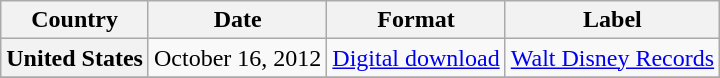<table class="wikitable plainrowheaders">
<tr>
<th scope="col">Country</th>
<th scope="col">Date</th>
<th scope="col">Format</th>
<th scope="col">Label</th>
</tr>
<tr>
<th scope="row">United States</th>
<td>October 16, 2012</td>
<td><a href='#'>Digital download</a></td>
<td><a href='#'>Walt Disney Records</a></td>
</tr>
<tr>
</tr>
</table>
